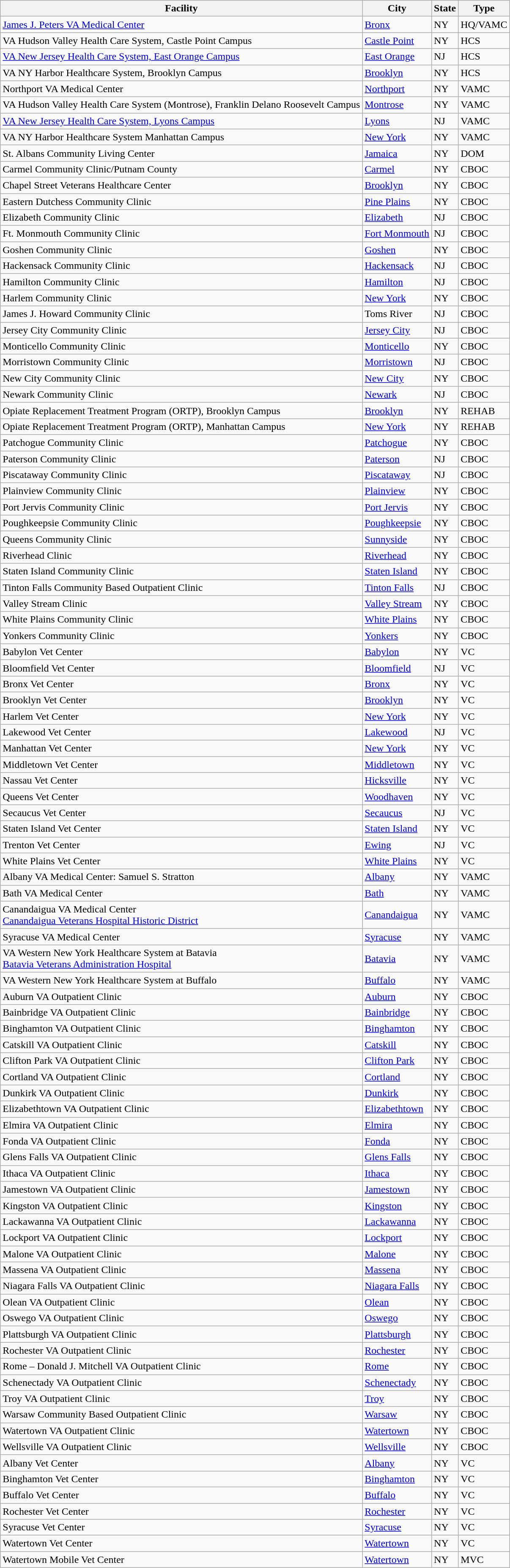<table id="VISN2" class="wikitable sortable">
<tr>
<th>Facility</th>
<th>City</th>
<th>State</th>
<th>Type</th>
</tr>
<tr>
<td><a href='#'>James J. Peters VA Medical Center</a></td>
<td><a href='#'>Bronx</a></td>
<td>NY</td>
<td>HQ/VAMC</td>
</tr>
<tr>
<td>VA Hudson Valley Health Care System, Castle Point Campus</td>
<td><a href='#'>Castle Point</a></td>
<td>NY</td>
<td>HCS</td>
</tr>
<tr>
<td><a href='#'>VA New Jersey Health Care System, East Orange Campus</a></td>
<td><a href='#'>East Orange</a></td>
<td>NJ</td>
<td>HCS</td>
</tr>
<tr>
<td>VA NY Harbor Healthcare System, Brooklyn Campus</td>
<td><a href='#'>Brooklyn</a></td>
<td>NY</td>
<td>HCS</td>
</tr>
<tr>
<td>Northport VA Medical Center</td>
<td><a href='#'>Northport</a></td>
<td>NY</td>
<td>VAMC</td>
</tr>
<tr>
<td>VA Hudson Valley Health Care System (Montrose), Franklin Delano Roosevelt Campus</td>
<td><a href='#'>Montrose</a></td>
<td>NY</td>
<td>VAMC</td>
</tr>
<tr>
<td><a href='#'>VA New Jersey Health Care System, Lyons Campus</a></td>
<td><a href='#'>Lyons</a></td>
<td>NJ</td>
<td>VAMC</td>
</tr>
<tr>
<td>VA NY Harbor Healthcare System Manhattan Campus</td>
<td><a href='#'>New York</a></td>
<td>NY</td>
<td>VAMC</td>
</tr>
<tr>
<td>St. Albans Community Living Center</td>
<td><a href='#'>Jamaica</a></td>
<td>NY</td>
<td>DOM</td>
</tr>
<tr>
<td>Carmel Community Clinic/Putnam County</td>
<td><a href='#'>Carmel</a></td>
<td>NY</td>
<td>CBOC</td>
</tr>
<tr>
<td>Chapel Street Veterans Healthcare Center</td>
<td><a href='#'>Brooklyn</a></td>
<td>NY</td>
<td>CBOC</td>
</tr>
<tr>
<td>Eastern Dutchess Community Clinic</td>
<td><a href='#'>Pine Plains</a></td>
<td>NY</td>
<td>CBOC</td>
</tr>
<tr>
<td>Elizabeth Community Clinic</td>
<td><a href='#'>Elizabeth</a></td>
<td>NJ</td>
<td>CBOC</td>
</tr>
<tr>
<td>Ft. Monmouth Community Clinic</td>
<td><a href='#'>Fort Monmouth</a></td>
<td>NJ</td>
<td>CBOC</td>
</tr>
<tr>
<td>Goshen Community Clinic</td>
<td><a href='#'>Goshen</a></td>
<td>NY</td>
<td>CBOC</td>
</tr>
<tr>
<td>Hackensack Community Clinic</td>
<td><a href='#'>Hackensack</a></td>
<td>NJ</td>
<td>CBOC</td>
</tr>
<tr>
<td>Hamilton Community Clinic</td>
<td><a href='#'>Hamilton</a></td>
<td>NJ</td>
<td>CBOC</td>
</tr>
<tr>
<td>Harlem Community Clinic</td>
<td><a href='#'>New York</a></td>
<td>NY</td>
<td>CBOC</td>
</tr>
<tr>
<td>James J. Howard Community Clinic</td>
<td>Toms River</td>
<td>NJ</td>
<td>CBOC</td>
</tr>
<tr>
<td>Jersey City Community Clinic</td>
<td><a href='#'>Jersey City</a></td>
<td>NJ</td>
<td>CBOC</td>
</tr>
<tr>
<td>Monticello Community Clinic</td>
<td><a href='#'>Monticello</a></td>
<td>NY</td>
<td>CBOC</td>
</tr>
<tr>
<td>Morristown Community Clinic</td>
<td><a href='#'>Morristown</a></td>
<td>NJ</td>
<td>CBOC</td>
</tr>
<tr>
<td>New City Community Clinic</td>
<td><a href='#'>New City</a></td>
<td>NY</td>
<td>CBOC</td>
</tr>
<tr>
<td>Newark Community Clinic</td>
<td><a href='#'>Newark</a></td>
<td>NJ</td>
<td>CBOC</td>
</tr>
<tr>
<td>Opiate Replacement Treatment Program (ORTP), Brooklyn Campus</td>
<td><a href='#'>Brooklyn</a></td>
<td>NY</td>
<td>REHAB</td>
</tr>
<tr>
<td>Opiate Replacement Treatment Program (ORTP), Manhattan Campus</td>
<td><a href='#'>New York</a></td>
<td>NY</td>
<td>REHAB</td>
</tr>
<tr>
<td>Patchogue Community Clinic</td>
<td><a href='#'>Patchogue</a></td>
<td>NY</td>
<td>CBOC</td>
</tr>
<tr>
<td>Paterson Community Clinic</td>
<td><a href='#'>Paterson</a></td>
<td>NJ</td>
<td>CBOC</td>
</tr>
<tr>
<td>Piscataway Community Clinic</td>
<td><a href='#'>Piscataway</a></td>
<td>NJ</td>
<td>CBOC</td>
</tr>
<tr>
<td>Plainview Community Clinic</td>
<td><a href='#'>Plainview</a></td>
<td>NY</td>
<td>CBOC</td>
</tr>
<tr>
<td>Port Jervis Community Clinic</td>
<td><a href='#'>Port Jervis</a></td>
<td>NY</td>
<td>CBOC</td>
</tr>
<tr>
<td>Poughkeepsie Community Clinic</td>
<td><a href='#'>Poughkeepsie</a></td>
<td>NY</td>
<td>CBOC</td>
</tr>
<tr>
<td>Queens Community Clinic</td>
<td><a href='#'>Sunnyside</a></td>
<td>NY</td>
<td>CBOC</td>
</tr>
<tr>
<td>Riverhead Clinic</td>
<td><a href='#'>Riverhead</a></td>
<td>NY</td>
<td>CBOC</td>
</tr>
<tr>
<td>Staten Island Community Clinic</td>
<td><a href='#'>Staten Island</a></td>
<td>NY</td>
<td>CBOC</td>
</tr>
<tr>
<td>Tinton Falls Community Based Outpatient Clinic</td>
<td><a href='#'>Tinton Falls</a></td>
<td>NJ</td>
<td>CBOC</td>
</tr>
<tr>
<td>Valley Stream Clinic</td>
<td><a href='#'>Valley Stream</a></td>
<td>NY</td>
<td>CBOC</td>
</tr>
<tr>
<td>White Plains Community Clinic</td>
<td><a href='#'>White Plains</a></td>
<td>NY</td>
<td>CBOC</td>
</tr>
<tr>
<td>Yonkers Community Clinic</td>
<td><a href='#'>Yonkers</a></td>
<td>NY</td>
<td>CBOC</td>
</tr>
<tr>
<td>Babylon Vet Center</td>
<td><a href='#'>Babylon</a></td>
<td>NY</td>
<td>VC</td>
</tr>
<tr>
<td>Bloomfield Vet Center</td>
<td><a href='#'>Bloomfield</a></td>
<td>NJ</td>
<td>VC</td>
</tr>
<tr>
<td>Bronx Vet Center</td>
<td><a href='#'>Bronx</a></td>
<td>NY</td>
<td>VC</td>
</tr>
<tr>
<td>Brooklyn Vet Center</td>
<td><a href='#'>Brooklyn</a></td>
<td>NY</td>
<td>VC</td>
</tr>
<tr>
<td>Harlem Vet Center</td>
<td><a href='#'>New York</a></td>
<td>NY</td>
<td>VC</td>
</tr>
<tr>
<td>Lakewood Vet Center</td>
<td><a href='#'>Lakewood</a></td>
<td>NJ</td>
<td>VC</td>
</tr>
<tr>
<td>Manhattan Vet Center</td>
<td><a href='#'>New York</a></td>
<td>NY</td>
<td>VC</td>
</tr>
<tr>
<td>Middletown Vet Center</td>
<td><a href='#'>Middletown</a></td>
<td>NY</td>
<td>VC</td>
</tr>
<tr>
<td>Nassau Vet Center</td>
<td><a href='#'>Hicksville</a></td>
<td>NY</td>
<td>VC</td>
</tr>
<tr>
<td>Queens Vet Center</td>
<td><a href='#'>Woodhaven</a></td>
<td>NY</td>
<td>VC</td>
</tr>
<tr>
<td>Secaucus Vet Center</td>
<td><a href='#'>Secaucus</a></td>
<td>NJ</td>
<td>VC</td>
</tr>
<tr>
<td>Staten Island Vet Center</td>
<td><a href='#'>Staten Island</a></td>
<td>NY</td>
<td>VC</td>
</tr>
<tr>
<td>Trenton Vet Center</td>
<td><a href='#'>Ewing</a></td>
<td>NJ</td>
<td>VC</td>
</tr>
<tr>
<td>White Plains Vet Center</td>
<td><a href='#'>White Plains</a></td>
<td>NY</td>
<td>VC</td>
</tr>
<tr>
<td>Albany VA Medical Center: Samuel S. Stratton</td>
<td><a href='#'>Albany</a></td>
<td>NY</td>
<td>VAMC</td>
</tr>
<tr>
<td>Bath VA Medical Center</td>
<td><a href='#'>Bath</a></td>
<td>NY</td>
<td>VAMC</td>
</tr>
<tr>
<td>Canandaigua VA Medical Center<br><a href='#'>Canandaigua Veterans Hospital Historic District</a></td>
<td><a href='#'>Canandaigua</a></td>
<td>NY</td>
<td>VAMC</td>
</tr>
<tr>
<td>Syracuse VA Medical Center</td>
<td><a href='#'>Syracuse</a></td>
<td>NY</td>
<td>VAMC</td>
</tr>
<tr>
<td>VA Western New York Healthcare System at Batavia<br><a href='#'>Batavia Veterans Administration Hospital</a></td>
<td><a href='#'>Batavia</a></td>
<td>NY</td>
<td>VAMC</td>
</tr>
<tr>
<td>VA Western New York Healthcare System at Buffalo</td>
<td><a href='#'>Buffalo</a></td>
<td>NY</td>
<td>VAMC</td>
</tr>
<tr>
<td>Auburn VA Outpatient Clinic</td>
<td><a href='#'>Auburn</a></td>
<td>NY</td>
<td>CBOC</td>
</tr>
<tr>
<td>Bainbridge VA Outpatient Clinic</td>
<td><a href='#'>Bainbridge</a></td>
<td>NY</td>
<td>CBOC</td>
</tr>
<tr>
<td>Binghamton VA Outpatient Clinic</td>
<td><a href='#'>Binghamton</a></td>
<td>NY</td>
<td>CBOC</td>
</tr>
<tr>
<td>Catskill VA Outpatient Clinic</td>
<td><a href='#'>Catskill</a></td>
<td>NY</td>
<td>CBOC</td>
</tr>
<tr>
<td>Clifton Park VA Outpatient Clinic</td>
<td><a href='#'>Clifton Park</a></td>
<td>NY</td>
<td>CBOC</td>
</tr>
<tr>
<td>Cortland VA Outpatient Clinic</td>
<td><a href='#'>Cortland</a></td>
<td>NY</td>
<td>CBOC</td>
</tr>
<tr>
<td>Dunkirk VA Outpatient Clinic</td>
<td><a href='#'>Dunkirk</a></td>
<td>NY</td>
<td>CBOC</td>
</tr>
<tr>
<td>Elizabethtown VA Outpatient Clinic</td>
<td><a href='#'>Elizabethtown</a></td>
<td>NY</td>
<td>CBOC</td>
</tr>
<tr>
<td>Elmira VA Outpatient Clinic</td>
<td><a href='#'>Elmira</a></td>
<td>NY</td>
<td>CBOC</td>
</tr>
<tr>
<td>Fonda VA Outpatient Clinic</td>
<td><a href='#'>Fonda</a></td>
<td>NY</td>
<td>CBOC</td>
</tr>
<tr>
<td>Glens Falls VA Outpatient Clinic</td>
<td><a href='#'>Glens Falls</a></td>
<td>NY</td>
<td>CBOC</td>
</tr>
<tr>
<td>Ithaca VA Outpatient Clinic</td>
<td><a href='#'>Ithaca</a></td>
<td>NY</td>
<td>CBOC</td>
</tr>
<tr>
<td>Jamestown VA Outpatient Clinic</td>
<td><a href='#'>Jamestown</a></td>
<td>NY</td>
<td>CBOC</td>
</tr>
<tr>
<td>Kingston VA Outpatient Clinic</td>
<td><a href='#'>Kingston</a></td>
<td>NY</td>
<td>CBOC</td>
</tr>
<tr>
<td>Lackawanna VA Outpatient Clinic</td>
<td><a href='#'>Lackawanna</a></td>
<td>NY</td>
<td>CBOC</td>
</tr>
<tr>
<td>Lockport VA Outpatient Clinic</td>
<td><a href='#'>Lockport</a></td>
<td>NY</td>
<td>CBOC</td>
</tr>
<tr>
<td>Malone VA Outpatient Clinic</td>
<td><a href='#'>Malone</a></td>
<td>NY</td>
<td>CBOC</td>
</tr>
<tr>
<td>Massena VA Outpatient Clinic</td>
<td><a href='#'>Massena</a></td>
<td>NY</td>
<td>CBOC</td>
</tr>
<tr>
<td>Niagara Falls VA Outpatient Clinic</td>
<td><a href='#'>Niagara Falls</a></td>
<td>NY</td>
<td>CBOC</td>
</tr>
<tr>
<td>Olean VA Outpatient Clinic</td>
<td><a href='#'>Olean</a></td>
<td>NY</td>
<td>CBOC</td>
</tr>
<tr>
<td>Oswego VA Outpatient Clinic</td>
<td><a href='#'>Oswego</a></td>
<td>NY</td>
<td>CBOC</td>
</tr>
<tr>
<td>Plattsburgh VA Outpatient Clinic</td>
<td><a href='#'>Plattsburgh</a></td>
<td>NY</td>
<td>CBOC</td>
</tr>
<tr>
<td>Rochester VA Outpatient Clinic</td>
<td><a href='#'>Rochester</a></td>
<td>NY</td>
<td>CBOC</td>
</tr>
<tr>
<td>Rome – Donald J. Mitchell VA Outpatient Clinic</td>
<td><a href='#'>Rome</a></td>
<td>NY</td>
<td>CBOC</td>
</tr>
<tr>
<td>Schenectady VA Outpatient Clinic</td>
<td><a href='#'>Schenectady</a></td>
<td>NY</td>
<td>CBOC</td>
</tr>
<tr>
<td>Troy VA Outpatient Clinic</td>
<td><a href='#'>Troy</a></td>
<td>NY</td>
<td>CBOC</td>
</tr>
<tr>
<td>Warsaw Community Based Outpatient Clinic</td>
<td><a href='#'>Warsaw</a></td>
<td>NY</td>
<td>CBOC</td>
</tr>
<tr>
<td>Watertown VA Outpatient Clinic</td>
<td><a href='#'>Watertown</a></td>
<td>NY</td>
<td>CBOC</td>
</tr>
<tr>
<td>Wellsville VA Outpatient Clinic</td>
<td><a href='#'>Wellsville</a></td>
<td>NY</td>
<td>CBOC</td>
</tr>
<tr>
<td>Albany Vet Center</td>
<td><a href='#'>Albany</a></td>
<td>NY</td>
<td>VC</td>
</tr>
<tr>
<td>Binghamton Vet Center</td>
<td><a href='#'>Binghamton</a></td>
<td>NY</td>
<td>VC</td>
</tr>
<tr>
<td>Buffalo Vet Center</td>
<td><a href='#'>Buffalo</a></td>
<td>NY</td>
<td>VC</td>
</tr>
<tr>
<td>Rochester Vet Center</td>
<td><a href='#'>Rochester</a></td>
<td>NY</td>
<td>VC</td>
</tr>
<tr>
<td>Syracuse Vet Center</td>
<td><a href='#'>Syracuse</a></td>
<td>NY</td>
<td>VC</td>
</tr>
<tr>
<td>Watertown Vet Center</td>
<td><a href='#'>Watertown</a></td>
<td>NY</td>
<td>VC</td>
</tr>
<tr>
<td>Watertown Mobile Vet Center</td>
<td><a href='#'>Watertown</a></td>
<td>NY</td>
<td>MVC</td>
</tr>
</table>
